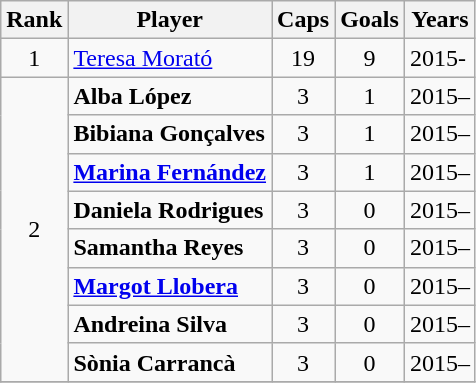<table class="wikitable">
<tr>
<th>Rank</th>
<th>Player</th>
<th>Caps</th>
<th>Goals</th>
<th>Years</th>
</tr>
<tr>
<td align=center>1</td>
<td><a href='#'>Teresa Morató</a></td>
<td align=center>19</td>
<td align=center>9</td>
<td>2015-</td>
</tr>
<tr>
<td rowspan="8" align=center>2</td>
<td><strong>Alba López</strong></td>
<td align=center>3</td>
<td align=center>1</td>
<td>2015–</td>
</tr>
<tr>
<td><strong>Bibiana Gonçalves</strong></td>
<td align=center>3</td>
<td align=center>1</td>
<td>2015–</td>
</tr>
<tr>
<td><strong><a href='#'>Marina Fernández</a></strong></td>
<td align=center>3</td>
<td align=center>1</td>
<td>2015–</td>
</tr>
<tr>
<td><strong>Daniela Rodrigues</strong></td>
<td align=center>3</td>
<td align=center>0</td>
<td>2015–</td>
</tr>
<tr>
<td><strong>Samantha Reyes</strong></td>
<td align=center>3</td>
<td align=center>0</td>
<td>2015–</td>
</tr>
<tr>
<td><strong><a href='#'>Margot Llobera</a></strong></td>
<td align=center>3</td>
<td align=center>0</td>
<td>2015–</td>
</tr>
<tr>
<td><strong>Andreina Silva</strong></td>
<td align=center>3</td>
<td align=center>0</td>
<td>2015–</td>
</tr>
<tr>
<td><strong>Sònia Carrancà</strong></td>
<td align=center>3</td>
<td align=center>0</td>
<td>2015–</td>
</tr>
<tr>
</tr>
</table>
